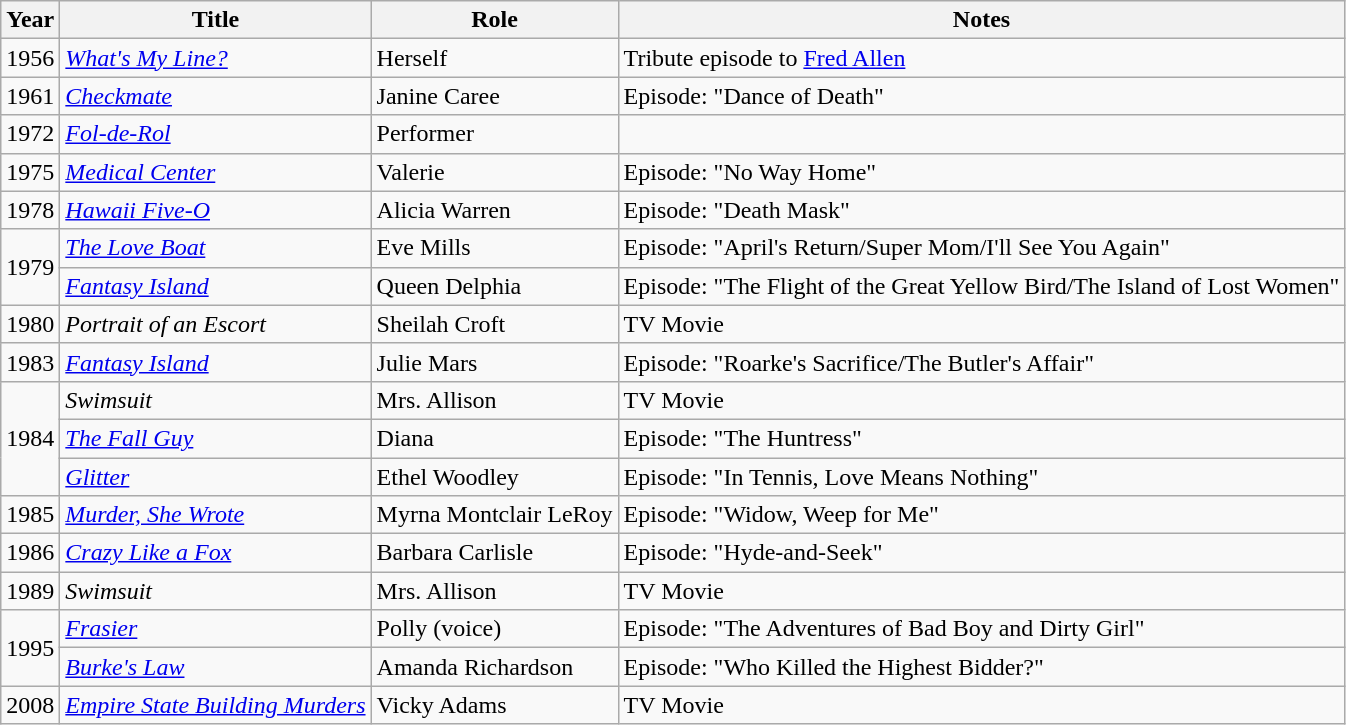<table class="wikitable sortable">
<tr>
<th>Year</th>
<th>Title</th>
<th>Role</th>
<th>Notes</th>
</tr>
<tr>
<td>1956</td>
<td><em><a href='#'>What's My Line?</a></em></td>
<td>Herself</td>
<td>Tribute episode to <a href='#'>Fred Allen</a></td>
</tr>
<tr>
<td>1961</td>
<td><em><a href='#'>Checkmate</a></em></td>
<td>Janine Caree</td>
<td>Episode: "Dance of Death"</td>
</tr>
<tr>
<td>1972</td>
<td><em><a href='#'>Fol-de-Rol</a></em></td>
<td>Performer</td>
<td></td>
</tr>
<tr>
<td>1975</td>
<td><em><a href='#'>Medical Center</a></em></td>
<td>Valerie</td>
<td>Episode: "No Way Home"</td>
</tr>
<tr>
<td>1978</td>
<td><em><a href='#'>Hawaii Five-O</a></em></td>
<td>Alicia Warren</td>
<td>Episode: "Death Mask"</td>
</tr>
<tr>
<td rowspan=2>1979</td>
<td><em><a href='#'>The Love Boat</a></em></td>
<td>Eve Mills</td>
<td>Episode: "April's Return/Super Mom/I'll See You Again"</td>
</tr>
<tr>
<td><em><a href='#'>Fantasy Island</a></em></td>
<td>Queen Delphia</td>
<td>Episode: "The Flight of the Great Yellow Bird/The Island of Lost Women"</td>
</tr>
<tr>
<td>1980</td>
<td><em>Portrait of an Escort</em></td>
<td>Sheilah Croft</td>
<td>TV Movie</td>
</tr>
<tr>
<td>1983</td>
<td><em><a href='#'>Fantasy Island</a></em></td>
<td>Julie Mars</td>
<td>Episode: "Roarke's Sacrifice/The Butler's Affair"</td>
</tr>
<tr>
<td rowspan=3>1984</td>
<td><em>Swimsuit</em></td>
<td>Mrs. Allison</td>
<td>TV Movie</td>
</tr>
<tr>
<td><em><a href='#'>The Fall Guy</a></em></td>
<td>Diana</td>
<td>Episode: "The Huntress"</td>
</tr>
<tr>
<td><em><a href='#'>Glitter</a></em></td>
<td>Ethel Woodley</td>
<td>Episode: "In Tennis, Love Means Nothing"</td>
</tr>
<tr>
<td>1985</td>
<td><em><a href='#'>Murder, She Wrote</a></em></td>
<td>Myrna Montclair LeRoy</td>
<td>Episode: "Widow, Weep for Me"</td>
</tr>
<tr>
<td>1986</td>
<td><em><a href='#'>Crazy Like a Fox</a></em></td>
<td>Barbara Carlisle</td>
<td>Episode: "Hyde-and-Seek"</td>
</tr>
<tr>
<td>1989</td>
<td><em>Swimsuit</em></td>
<td>Mrs. Allison</td>
<td>TV Movie</td>
</tr>
<tr>
<td rowspan=2>1995</td>
<td><em><a href='#'>Frasier</a></em></td>
<td>Polly (voice)</td>
<td>Episode: "The Adventures of Bad Boy and Dirty Girl"</td>
</tr>
<tr>
<td><em><a href='#'>Burke's Law</a></em></td>
<td>Amanda Richardson</td>
<td>Episode: "Who Killed the Highest Bidder?"</td>
</tr>
<tr>
<td>2008</td>
<td><em><a href='#'>Empire State Building Murders</a></em></td>
<td>Vicky Adams</td>
<td>TV Movie</td>
</tr>
</table>
